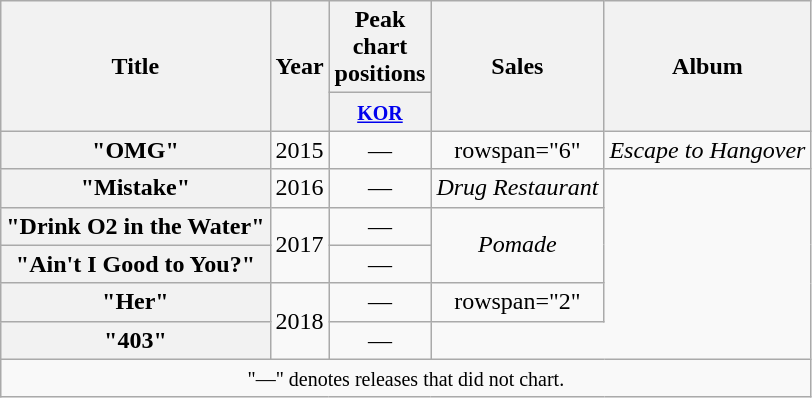<table class="wikitable plainrowheaders" style="text-align:center;" border="1">
<tr>
<th scope="col" rowspan="2">Title</th>
<th scope="col" rowspan="2">Year</th>
<th scope="col" colspan="1">Peak<br>chart<br>positions</th>
<th scope="col" rowspan="2">Sales</th>
<th scope="col" rowspan="2">Album</th>
</tr>
<tr>
<th><small><a href='#'>KOR</a></small><br></th>
</tr>
<tr>
<th scope="row">"OMG"</th>
<td>2015</td>
<td>—</td>
<td>rowspan="6" </td>
<td><em>Escape to Hangover</em></td>
</tr>
<tr>
<th scope="row">"Mistake"</th>
<td>2016</td>
<td>—</td>
<td><em>Drug Restaurant</em></td>
</tr>
<tr>
<th scope="row">"Drink O2 in the Water"</th>
<td rowspan="2">2017</td>
<td>—</td>
<td rowspan="2"><em>Pomade</em></td>
</tr>
<tr>
<th scope="row">"Ain't I Good to You?"</th>
<td>—</td>
</tr>
<tr>
<th scope="row">"Her"</th>
<td rowspan="2">2018</td>
<td>—</td>
<td>rowspan="2" </td>
</tr>
<tr>
<th scope="row">"403"</th>
<td>—</td>
</tr>
<tr>
<td colspan="5" align="center"><small>"—" denotes releases that did not chart.</small></td>
</tr>
</table>
